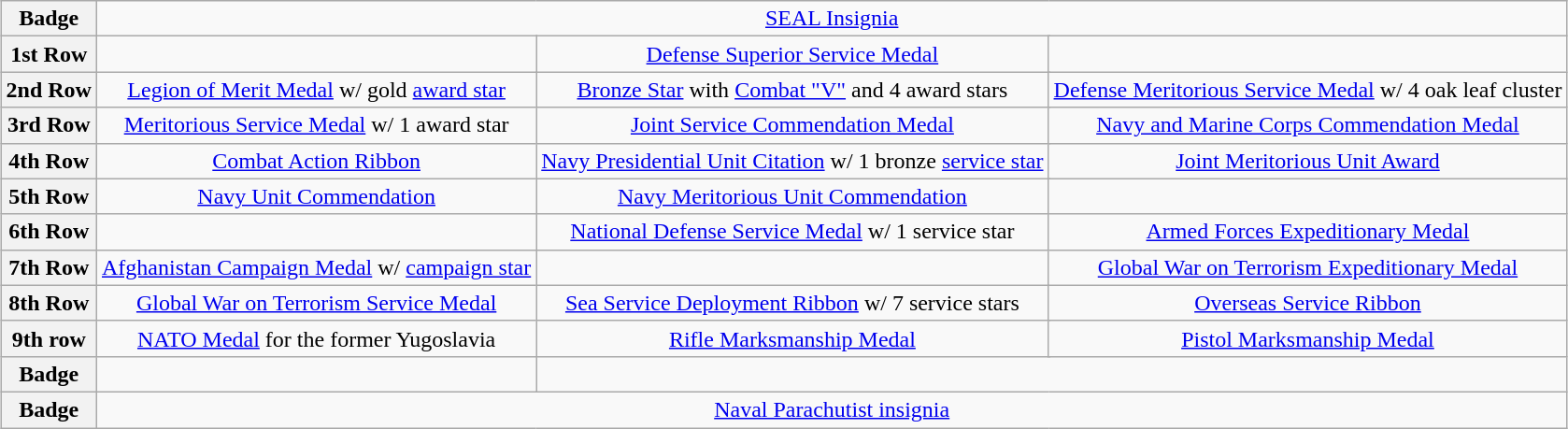<table class="wikitable" style="margin:1em auto; text-align:center;">
<tr>
<th>Badge</th>
<td colspan="6"><a href='#'>SEAL Insignia</a></td>
</tr>
<tr>
<th>1st Row</th>
<td></td>
<td colspan="3"><a href='#'>Defense Superior Service Medal</a></td>
</tr>
<tr>
<th>2nd Row</th>
<td colspan="2"><a href='#'>Legion of Merit Medal</a> w/ gold <a href='#'>award star</a></td>
<td colspan="2"><a href='#'>Bronze Star</a>  with <a href='#'>Combat "V"</a> and 4 award stars</td>
<td colspan="2"><a href='#'>Defense Meritorious Service Medal</a> w/ 4 oak leaf cluster</td>
</tr>
<tr>
<th>3rd Row</th>
<td colspan="2"><a href='#'>Meritorious Service Medal</a> w/ 1 award star</td>
<td colspan="2"><a href='#'>Joint Service Commendation Medal</a></td>
<td colspan="2"><a href='#'>Navy and Marine Corps Commendation Medal</a></td>
</tr>
<tr>
<th>4th Row</th>
<td colspan="2"><a href='#'>Combat Action Ribbon</a></td>
<td colspan="2"><a href='#'>Navy Presidential Unit Citation</a> w/ 1 bronze <a href='#'>service star</a></td>
<td colspan="2"><a href='#'>Joint Meritorious Unit Award</a></td>
</tr>
<tr>
<th>5th Row</th>
<td colspan="2"><a href='#'>Navy Unit Commendation</a></td>
<td colspan="2"><a href='#'>Navy Meritorious Unit Commendation</a></td>
<td></td>
</tr>
<tr>
<th>6th Row</th>
<td></td>
<td colspan="2"><a href='#'>National Defense Service Medal</a> w/ 1 service star</td>
<td colspan="2"><a href='#'>Armed Forces Expeditionary Medal</a></td>
</tr>
<tr>
<th>7th Row</th>
<td colspan="2"><a href='#'>Afghanistan Campaign Medal</a> w/ <a href='#'>campaign star</a></td>
<td></td>
<td colspan="2"><a href='#'>Global War on Terrorism Expeditionary Medal</a></td>
</tr>
<tr>
<th>8th Row</th>
<td colspan="2"><a href='#'>Global War on Terrorism Service Medal</a></td>
<td colspan="2"><a href='#'>Sea Service Deployment Ribbon</a> w/ 7 service stars</td>
<td colspan="2"><a href='#'>Overseas Service Ribbon</a></td>
</tr>
<tr>
<th>9th row</th>
<td colspan="2"><a href='#'>NATO Medal</a> for the former Yugoslavia</td>
<td colspan="2"><a href='#'>Rifle Marksmanship Medal</a></td>
<td colspan="2"><a href='#'>Pistol Marksmanship Medal</a></td>
</tr>
<tr>
<th>Badge</th>
<td></td>
</tr>
<tr>
<th>Badge</th>
<td colspan="6"><a href='#'>Naval Parachutist insignia</a></td>
</tr>
</table>
